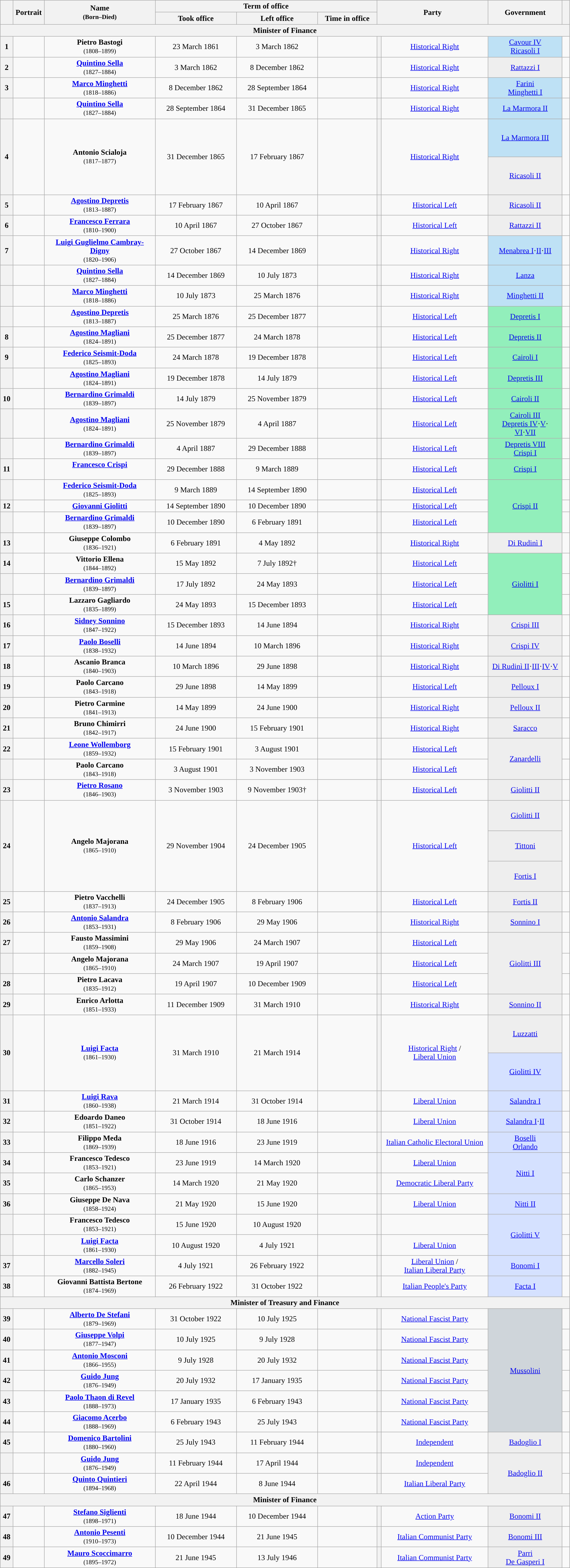<table class="wikitable" style="text-align:center; style="width=95%">
<tr>
<th width=1% rowspan=2></th>
<th width=1% rowspan=2>Portrait</th>
<th width=15% rowspan=2>Name<br><small>(Born–Died)</small></th>
<th width=30% colspan=3>Term of office</th>
<th width=15% rowspan=2 colspan=2>Party</th>
<th width=10% rowspan=2>Government</th>
<th width=1% rowspan=2></th>
</tr>
<tr style="text-align:center;">
<th width=11%>Took office</th>
<th width=11%>Left office</th>
<th width=8%>Time in office</th>
</tr>
<tr>
<th colspan=10>Minister of Finance</th>
</tr>
<tr>
<th>1</th>
<td></td>
<td><strong>Pietro Bastogi</strong><br><small>(1808–1899)</small></td>
<td>23 March 1861</td>
<td>3 March 1862</td>
<td></td>
<th style="background:"></th>
<td><a href='#'>Historical Right</a></td>
<td bgcolor=#BEE1F5><a href='#'>Cavour IV</a><br><a href='#'>Ricasoli I</a></td>
<td></td>
</tr>
<tr>
<th>2</th>
<td></td>
<td><strong><a href='#'>Quintino Sella</a></strong><br><small>(1827–1884)</small></td>
<td>3 March 1862</td>
<td>8 December 1862</td>
<td></td>
<th style="background:"></th>
<td><a href='#'>Historical Right</a></td>
<td bgcolor=#EEEEEE><a href='#'>Rattazzi I</a></td>
<td></td>
</tr>
<tr>
<th>3</th>
<td></td>
<td><strong><a href='#'>Marco Minghetti</a></strong><br><small>(1818–1886)</small></td>
<td>8 December 1862</td>
<td>28 September 1864</td>
<td></td>
<th style="background:"></th>
<td><a href='#'>Historical Right</a></td>
<td bgcolor=#BEE1F5><a href='#'>Farini</a><br><a href='#'>Minghetti I</a></td>
<td></td>
</tr>
<tr>
<th></th>
<td></td>
<td><strong><a href='#'>Quintino Sella</a></strong><br><small>(1827–1884)</small></td>
<td>28 September 1864</td>
<td>31 December 1865</td>
<td></td>
<th style="background:"></th>
<td><a href='#'>Historical Right</a></td>
<td bgcolor=#BEE1F5><a href='#'>La Marmora II</a></td>
<td></td>
</tr>
<tr style="height:5em;">
<th rowspan=2>4</th>
<td rowspan=2></td>
<td rowspan=2><strong>Antonio Scialoja</strong><br><small>(1817–1877)</small></td>
<td rowspan=2>31 December 1865</td>
<td rowspan=2>17 February 1867</td>
<td rowspan=2></td>
<th rowspan=2 style="background:"></th>
<td rowspan=2><a href='#'>Historical Right</a></td>
<td bgcolor=#BEE1F5><a href='#'>La Marmora III</a></td>
<td rowspan=2></td>
</tr>
<tr style="height:5em;">
<td bgcolor=#EEEEEE><a href='#'>Ricasoli II</a></td>
</tr>
<tr>
<th>5</th>
<td></td>
<td><strong><a href='#'>Agostino Depretis</a></strong><br><small>(1813–1887)</small></td>
<td>17 February 1867</td>
<td>10 April 1867</td>
<td></td>
<th style="background:"></th>
<td><a href='#'>Historical Left</a></td>
<td bgcolor=#EEEEEE><a href='#'>Ricasoli II</a></td>
<td></td>
</tr>
<tr>
<th>6</th>
<td></td>
<td><strong><a href='#'>Francesco Ferrara</a></strong><br><small>(1810–1900)</small></td>
<td>10 April 1867</td>
<td>27 October 1867</td>
<td></td>
<th style="background:"></th>
<td><a href='#'>Historical Left</a></td>
<td bgcolor=#EEEEEE><a href='#'>Rattazzi II</a></td>
<td></td>
</tr>
<tr>
<th>7</th>
<td></td>
<td><strong><a href='#'>Luigi Guglielmo Cambray-Digny</a></strong><br><small>(1820–1906)</small></td>
<td>27 October 1867</td>
<td>14 December 1869</td>
<td></td>
<th style="background:"></th>
<td><a href='#'>Historical Right</a></td>
<td bgcolor=#BEE1F5><a href='#'>Menabrea I</a>·<a href='#'>II</a>·<a href='#'>III</a></td>
<td></td>
</tr>
<tr>
<th></th>
<td></td>
<td><strong><a href='#'>Quintino Sella</a></strong><br><small>(1827–1884)</small></td>
<td>14 December 1869</td>
<td>10 July 1873</td>
<td></td>
<th style="background:"></th>
<td><a href='#'>Historical Right</a></td>
<td bgcolor=#BEE1F5><a href='#'>Lanza</a></td>
<td></td>
</tr>
<tr>
<th></th>
<td></td>
<td><strong><a href='#'>Marco Minghetti</a></strong><br><small>(1818–1886)</small><br><em></em></td>
<td>10 July 1873</td>
<td>25 March 1876</td>
<td></td>
<th style="background:"></th>
<td><a href='#'>Historical Right</a></td>
<td bgcolor=#BEE1F5><a href='#'>Minghetti II</a></td>
<td></td>
</tr>
<tr>
<th></th>
<td></td>
<td><strong><a href='#'>Agostino Depretis</a></strong><br><small>(1813–1887)</small><br><em></em></td>
<td>25 March 1876</td>
<td>25 December 1877</td>
<td></td>
<th style="background:"></th>
<td><a href='#'>Historical Left</a></td>
<td bgcolor=#92EFBB><a href='#'>Depretis I</a></td>
<td></td>
</tr>
<tr>
<th>8</th>
<td></td>
<td><strong><a href='#'>Agostino Magliani</a></strong><br><small>(1824–1891)</small></td>
<td>25 December 1877</td>
<td>24 March 1878</td>
<td></td>
<th style="background:"></th>
<td><a href='#'>Historical Left</a></td>
<td bgcolor=#92EFBB><a href='#'>Depretis II</a></td>
<td></td>
</tr>
<tr>
<th>9</th>
<td></td>
<td><strong><a href='#'>Federico Seismit-Doda</a></strong><br><small>(1825–1893)</small></td>
<td>24 March 1878</td>
<td>19 December 1878</td>
<td></td>
<th style="background:"></th>
<td><a href='#'>Historical Left</a></td>
<td bgcolor=#92EFBB><a href='#'>Cairoli I</a></td>
<td></td>
</tr>
<tr>
<th></th>
<td></td>
<td><strong><a href='#'>Agostino Magliani</a></strong><br><small>(1824–1891)</small></td>
<td>19 December 1878</td>
<td>14 July 1879</td>
<td></td>
<th style="background:"></th>
<td><a href='#'>Historical Left</a></td>
<td bgcolor=#92EFBB><a href='#'>Depretis III</a></td>
<td></td>
</tr>
<tr>
<th>10</th>
<td></td>
<td><strong><a href='#'>Bernardino Grimaldi</a></strong><br><small>(1839–1897)</small></td>
<td>14 July 1879</td>
<td>25 November 1879</td>
<td></td>
<th style="background:"></th>
<td><a href='#'>Historical Left</a></td>
<td bgcolor=#92EFBB><a href='#'>Cairoli II</a></td>
<td></td>
</tr>
<tr>
<th></th>
<td></td>
<td><strong><a href='#'>Agostino Magliani</a></strong><br><small>(1824–1891)</small></td>
<td>25 November 1879</td>
<td>4 April 1887</td>
<td></td>
<th style="background:"></th>
<td><a href='#'>Historical Left</a></td>
<td bgcolor=#92EFBB><a href='#'>Cairoli III</a><br><a href='#'>Depretis IV</a>·<a href='#'>V</a>·<br><a href='#'>VI</a>·<a href='#'>VII</a></td>
<td></td>
</tr>
<tr>
<th></th>
<td></td>
<td><strong><a href='#'>Bernardino Grimaldi</a></strong><br><small>(1839–1897)</small></td>
<td>4 April 1887</td>
<td>29 December 1888</td>
<td></td>
<th style="background:"></th>
<td><a href='#'>Historical Left</a></td>
<td bgcolor=#92EFBB><a href='#'>Depretis VIII</a><br><a href='#'>Crispi I</a></td>
<td></td>
</tr>
<tr>
<th>11</th>
<td></td>
<td><strong><a href='#'>Francesco Crispi</a></strong><br><br><em></em></td>
<td>29 December 1888</td>
<td>9 March 1889</td>
<td></td>
<th style="background:"></th>
<td><a href='#'>Historical Left</a></td>
<td bgcolor=#92EFBB><a href='#'>Crispi I</a></td>
<td></td>
</tr>
<tr>
<th></th>
<td></td>
<td><strong><a href='#'>Federico Seismit-Doda</a></strong><br><small>(1825–1893)</small></td>
<td>9 March 1889</td>
<td>14 September 1890</td>
<td></td>
<th style="background:"></th>
<td><a href='#'>Historical Left</a></td>
<td rowspan=3 bgcolor=#92EFBB><a href='#'>Crispi II</a></td>
<td></td>
</tr>
<tr>
<th>12</th>
<td></td>
<td><strong><a href='#'>Giovanni Giolitti</a></strong><br></td>
<td>14 September 1890</td>
<td>10 December 1890</td>
<td></td>
<th style="background:"></th>
<td><a href='#'>Historical Left</a></td>
<td></td>
</tr>
<tr>
<th></th>
<td></td>
<td><strong><a href='#'>Bernardino Grimaldi</a></strong><br><small>(1839–1897)</small></td>
<td>10 December 1890</td>
<td>6 February 1891</td>
<td></td>
<th style="background:"></th>
<td><a href='#'>Historical Left</a></td>
<td></td>
</tr>
<tr>
<th>13</th>
<td></td>
<td><strong>Giuseppe Colombo</strong><br><small>(1836–1921)</small></td>
<td>6 February 1891</td>
<td>4 May 1892</td>
<td></td>
<th style="background:"></th>
<td><a href='#'>Historical Right</a></td>
<td bgcolor=#EEEEEE><a href='#'>Di Rudinì I</a></td>
<td></td>
</tr>
<tr>
<th>14</th>
<td></td>
<td><strong>Vittorio Ellena</strong><br><small>(1844–1892)</small></td>
<td>15 May 1892</td>
<td>7 July 1892†</td>
<td></td>
<th style="background:"></th>
<td><a href='#'>Historical Left</a></td>
<td rowspan=3 bgcolor=#92EFBB><a href='#'>Giolitti I</a></td>
<td></td>
</tr>
<tr>
<th></th>
<td></td>
<td><strong><a href='#'>Bernardino Grimaldi</a></strong><br><small>(1839–1897)</small></td>
<td>17 July 1892</td>
<td>24 May 1893</td>
<td></td>
<th style="background:"></th>
<td><a href='#'>Historical Left</a></td>
<td></td>
</tr>
<tr>
<th>15</th>
<td></td>
<td><strong>Lazzaro Gagliardo</strong><br><small>(1835–1899)</small></td>
<td>24 May 1893</td>
<td>15 December 1893</td>
<td></td>
<th style="background:"></th>
<td><a href='#'>Historical Left</a></td>
<td></td>
</tr>
<tr>
<th>16</th>
<td></td>
<td><strong><a href='#'>Sidney Sonnino</a></strong><br><small>(1847–1922)</small></td>
<td>15 December 1893</td>
<td>14 June 1894</td>
<td></td>
<th style="background:"></th>
<td><a href='#'>Historical Right</a></td>
<td bgcolor=#EEEEEE><a href='#'>Crispi III</a></td>
<td></td>
</tr>
<tr>
<th>17</th>
<td></td>
<td><strong><a href='#'>Paolo Boselli</a></strong><br><small>(1838–1932)</small></td>
<td>14 June 1894</td>
<td>10 March 1896</td>
<td></td>
<th style="background:"></th>
<td><a href='#'>Historical Right</a></td>
<td bgcolor=#EEEEEE><a href='#'>Crispi IV</a></td>
<td></td>
</tr>
<tr>
<th>18</th>
<td></td>
<td><strong>Ascanio Branca</strong><br><small>(1840–1903)</small></td>
<td>10 March 1896</td>
<td>29 June 1898</td>
<td></td>
<th style="background:"></th>
<td><a href='#'>Historical Right</a></td>
<td bgcolor=#EEEEEE><a href='#'>Di Rudinì II</a>·<a href='#'>III</a>·<a href='#'>IV</a>·<a href='#'>V</a></td>
<td></td>
</tr>
<tr>
<th>19</th>
<td></td>
<td><strong>Paolo Carcano</strong><br><small>(1843–1918)</small></td>
<td>29 June 1898</td>
<td>14 May 1899</td>
<td></td>
<th style="background:"></th>
<td><a href='#'>Historical Left</a></td>
<td bgcolor=EEEEEE><a href='#'>Pelloux I</a></td>
<td></td>
</tr>
<tr>
<th>20</th>
<td></td>
<td><strong>Pietro Carmine</strong><br><small>(1841–1913)</small></td>
<td>14 May 1899</td>
<td>24 June 1900</td>
<td></td>
<th style="background:"></th>
<td><a href='#'>Historical Right</a></td>
<td bgcolor=#EEEEEE><a href='#'>Pelloux II</a></td>
<td></td>
</tr>
<tr>
<th>21</th>
<td></td>
<td><strong>Bruno Chimirri</strong><br><small>(1842–1917)</small></td>
<td>24 June 1900</td>
<td>15 February 1901</td>
<td></td>
<th style="background:"></th>
<td><a href='#'>Historical Right</a></td>
<td bgcolor=#EEEEEE><a href='#'>Saracco</a></td>
<td></td>
</tr>
<tr>
<th>22</th>
<td></td>
<td><strong><a href='#'>Leone Wollemborg</a></strong><br><small>(1859–1932)</small></td>
<td>15 February 1901</td>
<td>3 August 1901</td>
<td></td>
<th style="background:"></th>
<td><a href='#'>Historical Left</a></td>
<td rowspan=2 bgcolor=#EEEEEE><a href='#'>Zanardelli</a></td>
<td></td>
</tr>
<tr>
<th></th>
<td></td>
<td><strong>Paolo Carcano</strong><br><small>(1843–1918)</small></td>
<td>3 August 1901</td>
<td>3 November 1903</td>
<td></td>
<th style="background:"></th>
<td><a href='#'>Historical Left</a></td>
<td></td>
</tr>
<tr>
<th>23</th>
<td></td>
<td><strong><a href='#'>Pietro Rosano</a></strong><br><small>(1846–1903)</small></td>
<td>3 November 1903</td>
<td>9 November 1903†</td>
<td></td>
<th style="background:"></th>
<td><a href='#'>Historical Left</a></td>
<td bgcolor=#EEEEEE><a href='#'>Giolitti II</a></td>
<td></td>
</tr>
<tr style="height:4em;">
<th rowspan=3>24</th>
<td rowspan=3></td>
<td rowspan=3><strong>Angelo Majorana</strong><br><small>(1865–1910)</small></td>
<td rowspan=3>29 November 1904</td>
<td rowspan=3>24 December 1905</td>
<td rowspan=3></td>
<th rowspan=3 style="background:"></th>
<td rowspan=3><a href='#'>Historical Left</a></td>
<td bgcolor=#EEEEEE><a href='#'>Giolitti II</a></td>
<td rowspan=3></td>
</tr>
<tr style="height:4em;">
<td bgcolor=#EEEEEE><a href='#'>Tittoni</a></td>
</tr>
<tr style="height:4em;">
<td bgcolor=#EEEEEE><a href='#'>Fortis I</a></td>
</tr>
<tr>
<th>25</th>
<td></td>
<td><strong>Pietro Vacchelli</strong><br><small>(1837–1913)</small></td>
<td>24 December 1905</td>
<td>8 February 1906</td>
<td></td>
<th style="background:"></th>
<td><a href='#'>Historical Left</a></td>
<td bgcolor=#EEEEEE><a href='#'>Fortis II</a></td>
<td></td>
</tr>
<tr>
<th>26</th>
<td></td>
<td><strong><a href='#'>Antonio Salandra</a></strong><br><small>(1853–1931)</small></td>
<td>8 February 1906</td>
<td>29 May 1906</td>
<td></td>
<th style="background:"></th>
<td><a href='#'>Historical Right</a></td>
<td bgcolor=#EEEEEE><a href='#'>Sonnino I</a></td>
<td></td>
</tr>
<tr>
<th>27</th>
<td></td>
<td><strong>Fausto Massimini</strong><br><small>(1859–1908)</small></td>
<td>29 May 1906</td>
<td>24 March 1907</td>
<td></td>
<th style="background:"></th>
<td><a href='#'>Historical Left</a></td>
<td rowspan=3 bgcolor=#EEEEEE><a href='#'>Giolitti III</a></td>
<td></td>
</tr>
<tr>
<th></th>
<td></td>
<td><strong>Angelo Majorana</strong><br><small>(1865–1910)</small></td>
<td>24 March 1907</td>
<td>19 April 1907</td>
<td></td>
<th style="background:"></th>
<td><a href='#'>Historical Left</a></td>
<td></td>
</tr>
<tr>
<th>28</th>
<td></td>
<td><strong>Pietro Lacava</strong><br><small>(1835–1912)</small></td>
<td>19 April 1907</td>
<td>10 December 1909</td>
<td></td>
<th style="background:"></th>
<td><a href='#'>Historical Left</a></td>
<td></td>
</tr>
<tr>
<th>29</th>
<td></td>
<td><strong>Enrico Arlotta</strong><br><small>(1851–1933)</small></td>
<td>11 December 1909</td>
<td>31 March 1910</td>
<td></td>
<th style="background:"></th>
<td><a href='#'>Historical Right</a></td>
<td bgcolor=#EEEEEE><a href='#'>Sonnino II</a></td>
<td></td>
</tr>
<tr style="height:5em;">
<th rowspan=2>30</th>
<td rowspan=2></td>
<td rowspan=2><strong><a href='#'>Luigi Facta</a></strong><br><small>(1861–1930)</small></td>
<td rowspan=2>31 March 1910</td>
<td rowspan=2>21 March 1914</td>
<td rowspan=2></td>
<th rowspan=2 style="background:"></th>
<td rowspan=2><a href='#'>Historical Right</a> /<br><a href='#'>Liberal Union</a></td>
<td bgcolor=#EEEEEE><a href='#'>Luzzatti</a></td>
<td rowspan=2></td>
</tr>
<tr style="height:5em;">
<td bgcolor=#D5E1FF><a href='#'>Giolitti IV</a></td>
</tr>
<tr>
<th>31</th>
<td></td>
<td><strong><a href='#'>Luigi Rava</a></strong><br><small>(1860–1938)</small></td>
<td>21 March 1914</td>
<td>31 October 1914</td>
<td></td>
<th style="background:"></th>
<td><a href='#'>Liberal Union</a></td>
<td bgcolor=#D5E1FF><a href='#'>Salandra I</a></td>
<td></td>
</tr>
<tr>
<th>32</th>
<td></td>
<td><strong>Edoardo Daneo</strong><br><small>(1851–1922)</small></td>
<td>31 October 1914</td>
<td>18 June 1916</td>
<td></td>
<th style="background:"></th>
<td><a href='#'>Liberal Union</a></td>
<td bgcolor=#D5E1FF><a href='#'>Salandra I</a>·<a href='#'>II</a></td>
<td></td>
</tr>
<tr>
<th>33</th>
<td></td>
<td><strong>Filippo Meda</strong><br><small>(1869–1939)</small></td>
<td>18 June 1916</td>
<td>23 June 1919</td>
<td></td>
<th style="background:"></th>
<td><a href='#'>Italian Catholic Electoral Union</a></td>
<td bgcolor=#D5E1FF><a href='#'>Boselli</a><br><a href='#'>Orlando</a></td>
<td></td>
</tr>
<tr>
<th>34</th>
<td></td>
<td><strong>Francesco Tedesco</strong><br><small>(1853–1921)</small></td>
<td>23 June 1919</td>
<td>14 March 1920</td>
<td></td>
<th style="background:"></th>
<td><a href='#'>Liberal Union</a></td>
<td rowspan=2 bgcolor=#D5E1FF><a href='#'>Nitti I</a></td>
<td></td>
</tr>
<tr>
<th>35</th>
<td></td>
<td><strong>Carlo Schanzer</strong><br><small>(1865–1953)</small></td>
<td>14 March 1920</td>
<td>21 May 1920</td>
<td></td>
<th style="background:"></th>
<td><a href='#'>Democratic Liberal Party</a></td>
<td></td>
</tr>
<tr>
<th>36</th>
<td></td>
<td><strong>Giuseppe De Nava</strong><br><small>(1858–1924)</small></td>
<td>21 May 1920</td>
<td>15 June 1920</td>
<td></td>
<th style="background:"></th>
<td><a href='#'>Liberal Union</a></td>
<td bgcolor=#D5E1FF><a href='#'>Nitti II</a></td>
<td></td>
</tr>
<tr>
<th></th>
<td></td>
<td><strong>Francesco Tedesco</strong><br><small>(1853–1921)</small></td>
<td>15 June 1920</td>
<td>10 August 1920</td>
<td></td>
<th style="background:"></th>
<td></td>
<td rowspan=2 bgcolor=#D5E1FF><a href='#'>Giolitti V</a></td>
<td></td>
</tr>
<tr>
<th></th>
<td></td>
<td><strong><a href='#'>Luigi Facta</a></strong><br><small>(1861–1930)</small></td>
<td>10 August 1920</td>
<td>4 July 1921</td>
<td></td>
<th style="background:"></th>
<td><a href='#'>Liberal Union</a></td>
<td></td>
</tr>
<tr>
<th>37</th>
<td></td>
<td><strong><a href='#'>Marcello Soleri</a></strong><br><small>(1882–1945)</small></td>
<td>4 July 1921</td>
<td>26 February 1922</td>
<td></td>
<th style="background:"></th>
<td><a href='#'>Liberal Union</a> /<br><a href='#'>Italian Liberal Party</a></td>
<td bgcolor=#D5E1FF><a href='#'>Bonomi I</a></td>
<td></td>
</tr>
<tr>
<th>38</th>
<td></td>
<td><strong>Giovanni Battista Bertone</strong><br><small>(1874–1969)</small></td>
<td>26 February 1922</td>
<td>31 October 1922</td>
<td></td>
<th style="background:"></th>
<td><a href='#'>Italian People's Party</a></td>
<td bgcolor=#D5E1FF><a href='#'>Facta I</a></td>
<td></td>
</tr>
<tr>
<th colspan=10>Minister of Treasury and Finance</th>
</tr>
<tr>
<th>39</th>
<td></td>
<td><strong><a href='#'>Alberto De Stefani</a></strong><br><small>(1879–1969)</small></td>
<td>31 October 1922</td>
<td>10 July 1925</td>
<td></td>
<th style="background:"></th>
<td><a href='#'>National Fascist Party</a></td>
<td rowspan=6 bgcolor=#CFD5DA><a href='#'>Mussolini</a></td>
<td></td>
</tr>
<tr>
<th>40</th>
<td></td>
<td><strong><a href='#'>Giuseppe Volpi</a></strong><br><small>(1877–1947)</small></td>
<td>10 July 1925</td>
<td>9 July 1928</td>
<td></td>
<th style="background:"></th>
<td><a href='#'>National Fascist Party</a></td>
<td></td>
</tr>
<tr>
<th>41</th>
<td></td>
<td><strong><a href='#'>Antonio Mosconi</a></strong><br><small>(1866–1955)</small></td>
<td>9 July 1928</td>
<td>20 July 1932</td>
<td></td>
<th style="background:"></th>
<td><a href='#'>National Fascist Party</a></td>
<td></td>
</tr>
<tr>
<th>42</th>
<td></td>
<td><strong><a href='#'>Guido Jung</a></strong><br><small>(1876–1949)</small></td>
<td>20 July 1932</td>
<td>17 January 1935</td>
<td></td>
<th style="background:"></th>
<td><a href='#'>National Fascist Party</a></td>
<td></td>
</tr>
<tr>
<th>43</th>
<td></td>
<td><strong><a href='#'>Paolo Thaon di Revel</a></strong><br><small>(1888–1973)</small></td>
<td>17 January 1935</td>
<td>6 February 1943</td>
<td></td>
<th style="background:"></th>
<td><a href='#'>National Fascist Party</a></td>
<td></td>
</tr>
<tr>
<th>44</th>
<td></td>
<td><strong><a href='#'>Giacomo Acerbo</a></strong><br><small>(1888–1969)</small></td>
<td>6 February 1943</td>
<td>25 July 1943</td>
<td></td>
<th style="background:"></th>
<td><a href='#'>National Fascist Party</a></td>
<td></td>
</tr>
<tr>
<th>45</th>
<td></td>
<td><strong><a href='#'>Domenico Bartolini</a></strong><br><small>(1880–1960)</small></td>
<td>25 July 1943</td>
<td>11 February 1944</td>
<td></td>
<th style="background:"></th>
<td><a href='#'>Independent</a></td>
<td bgcolor=#EEEEEE><a href='#'>Badoglio I</a></td>
<td></td>
</tr>
<tr>
<th></th>
<td></td>
<td><strong><a href='#'>Guido Jung</a></strong><br><small>(1876–1949)</small></td>
<td>11 February 1944</td>
<td>17 April 1944</td>
<td></td>
<th style="background:"></th>
<td><a href='#'>Independent</a></td>
<td rowspan=2 bgcolor=#EEEEEE><a href='#'>Badoglio II</a></td>
<td></td>
</tr>
<tr>
<th>46</th>
<td></td>
<td><strong><a href='#'>Quinto Quintieri</a></strong><br><small>(1894–1968)</small></td>
<td>22 April 1944</td>
<td>8 June 1944</td>
<td></td>
<th style="background:"></th>
<td><a href='#'>Italian Liberal Party</a></td>
<td></td>
</tr>
<tr>
<th colspan=10>Minister of Finance</th>
</tr>
<tr>
<th>47</th>
<td></td>
<td><strong><a href='#'>Stefano Siglienti</a></strong><br><small>(1898–1971)</small></td>
<td>18 June 1944</td>
<td>10 December 1944</td>
<td></td>
<th style="background:"></th>
<td><a href='#'>Action Party</a></td>
<td bgcolor=#EEEEEE><a href='#'>Bonomi II</a></td>
<td></td>
</tr>
<tr>
<th>48</th>
<td></td>
<td><strong><a href='#'>Antonio Pesenti</a></strong><br><small>(1910–1973)</small></td>
<td>10 December 1944</td>
<td>21 June 1945</td>
<td></td>
<th style="background:"></th>
<td><a href='#'>Italian Communist Party</a></td>
<td bgcolor=#EEEEEE><a href='#'>Bonomi III</a></td>
<td></td>
</tr>
<tr>
<th>49</th>
<td></td>
<td><strong><a href='#'>Mauro Scoccimarro</a></strong><br><small>(1895–1972)</small></td>
<td>21 June 1945</td>
<td>13 July 1946</td>
<td></td>
<th style="background:"></th>
<td><a href='#'>Italian Communist Party</a></td>
<td bgcolor=#EEEEEE><a href='#'>Parri</a><br><a href='#'>De Gasperi I</a></td>
<td></td>
</tr>
</table>
